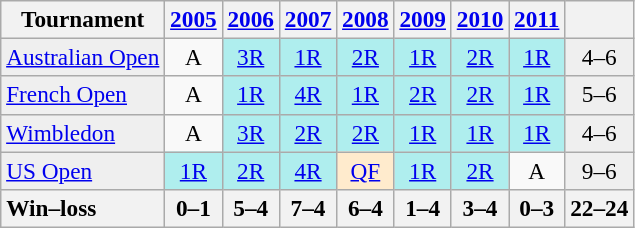<table class=wikitable style=text-align:center;font-size:97%>
<tr>
<th>Tournament</th>
<th><a href='#'>2005</a></th>
<th><a href='#'>2006</a></th>
<th><a href='#'>2007</a></th>
<th><a href='#'>2008</a></th>
<th><a href='#'>2009</a></th>
<th><a href='#'>2010</a></th>
<th><a href='#'>2011</a></th>
<th></th>
</tr>
<tr>
<td bgcolor=#EFEFEF align=left><a href='#'>Australian Open</a></td>
<td>A</td>
<td bgcolor=#afeeee><a href='#'>3R</a></td>
<td bgcolor=#afeeee><a href='#'>1R</a></td>
<td bgcolor=#afeeee><a href='#'>2R</a></td>
<td bgcolor=#afeeee><a href='#'>1R</a></td>
<td bgcolor=#afeeee><a href='#'>2R</a></td>
<td bgcolor=#afeeee><a href='#'>1R</a></td>
<td bgcolor=#EFEFEF>4–6</td>
</tr>
<tr>
<td bgcolor=#EFEFEF align=left><a href='#'>French Open</a></td>
<td>A</td>
<td bgcolor=#afeeee><a href='#'>1R</a></td>
<td bgcolor=#afeeee><a href='#'>4R</a></td>
<td bgcolor=#afeeee><a href='#'>1R</a></td>
<td bgcolor=#afeeee><a href='#'>2R</a></td>
<td bgcolor=#afeeee><a href='#'>2R</a></td>
<td bgcolor=#afeeee><a href='#'>1R</a></td>
<td bgcolor=#EFEFEF>5–6</td>
</tr>
<tr>
<td bgcolor=#EFEFEF align=left><a href='#'>Wimbledon</a></td>
<td>A</td>
<td bgcolor=#afeeee><a href='#'>3R</a></td>
<td bgcolor=#afeeee><a href='#'>2R</a></td>
<td bgcolor=#afeeee><a href='#'>2R</a></td>
<td bgcolor=#afeeee><a href='#'>1R</a></td>
<td bgcolor=#afeeee><a href='#'>1R</a></td>
<td bgcolor=#afeeee><a href='#'>1R</a></td>
<td bgcolor=#EFEFEF>4–6</td>
</tr>
<tr>
<td bgcolor=#EFEFEF align=left><a href='#'>US Open</a></td>
<td bgcolor=#afeeee><a href='#'>1R</a></td>
<td bgcolor=#afeeee><a href='#'>2R</a></td>
<td bgcolor=#afeeee><a href='#'>4R</a></td>
<td bgcolor=#ffebcd><a href='#'>QF</a></td>
<td bgcolor=#afeeee><a href='#'>1R</a></td>
<td bgcolor=#afeeee><a href='#'>2R</a></td>
<td>A</td>
<td bgcolor=#EFEFEF>9–6</td>
</tr>
<tr>
<th style=text-align:left>Win–loss</th>
<th>0–1</th>
<th>5–4</th>
<th>7–4</th>
<th>6–4</th>
<th>1–4</th>
<th>3–4</th>
<th>0–3</th>
<th>22–24</th>
</tr>
</table>
